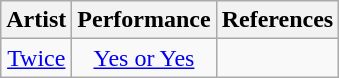<table class="wikitable" style="text-align:center;">
<tr>
<th>Artist</th>
<th>Performance</th>
<th>References</th>
</tr>
<tr>
<td><a href='#'>Twice</a></td>
<td><a href='#'>Yes or Yes</a></td>
<td></td>
</tr>
</table>
